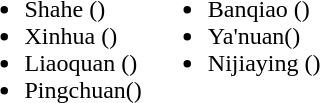<table>
<tr>
<td valign="top"><br><ul><li>Shahe ()</li><li>Xinhua ()</li><li>Liaoquan ()</li><li>Pingchuan()</li></ul></td>
<td valign="top"><br><ul><li>Banqiao ()</li><li>Ya'nuan()</li><li>Nijiaying ()</li></ul></td>
</tr>
</table>
